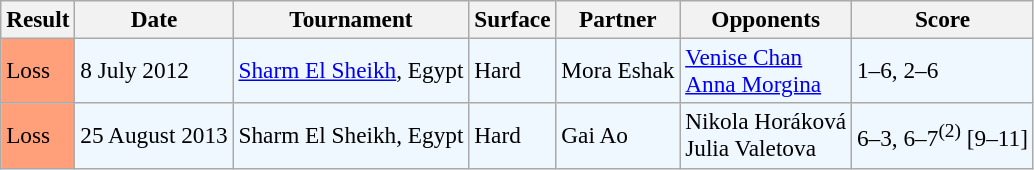<table class="sortable wikitable" style=font-size:97%>
<tr>
<th>Result</th>
<th>Date</th>
<th>Tournament</th>
<th>Surface</th>
<th>Partner</th>
<th>Opponents</th>
<th class="unsortable">Score</th>
</tr>
<tr style="background:#f0f8ff;">
<td style="background:#ffa07a;">Loss</td>
<td>8 July 2012</td>
<td><a href='#'>Sharm El Sheikh</a>, Egypt</td>
<td>Hard</td>
<td> Mora Eshak</td>
<td> <a href='#'>Venise Chan</a> <br>  <a href='#'>Anna Morgina</a></td>
<td>1–6, 2–6</td>
</tr>
<tr style="background:#f0f8ff;">
<td style="background:#ffa07a;">Loss</td>
<td>25 August 2013</td>
<td>Sharm El Sheikh, Egypt</td>
<td>Hard</td>
<td> Gai Ao</td>
<td> Nikola Horáková <br>  Julia Valetova</td>
<td>6–3, 6–7<sup>(2)</sup> [9–11]</td>
</tr>
</table>
